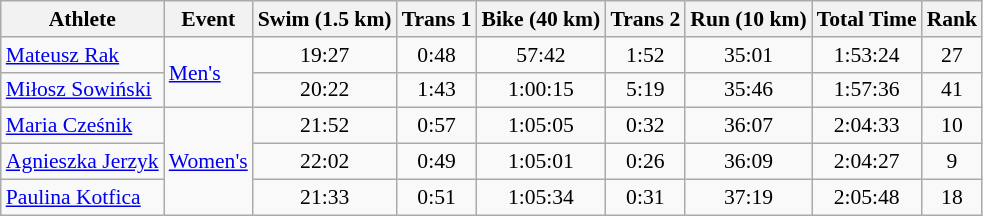<table class="wikitable" style="font-size:90%">
<tr>
<th>Athlete</th>
<th>Event</th>
<th>Swim (1.5 km)</th>
<th>Trans 1</th>
<th>Bike (40 km)</th>
<th>Trans 2</th>
<th>Run (10 km)</th>
<th>Total Time</th>
<th>Rank</th>
</tr>
<tr align=center>
<td align=left><a href='#'>Mateusz Rak</a></td>
<td align=left rowspan=2><a href='#'>Men's</a></td>
<td>19:27</td>
<td>0:48</td>
<td>57:42</td>
<td>1:52</td>
<td>35:01</td>
<td>1:53:24</td>
<td>27</td>
</tr>
<tr align=center>
<td align=left><a href='#'>Miłosz Sowiński</a></td>
<td>20:22</td>
<td>1:43</td>
<td>1:00:15</td>
<td>5:19</td>
<td>35:46</td>
<td>1:57:36</td>
<td>41</td>
</tr>
<tr align=center>
<td align=left><a href='#'>Maria Cześnik</a></td>
<td align=left rowspan=3><a href='#'>Women's</a></td>
<td>21:52</td>
<td>0:57</td>
<td>1:05:05</td>
<td>0:32</td>
<td>36:07</td>
<td>2:04:33</td>
<td>10</td>
</tr>
<tr align=center>
<td align=left><a href='#'>Agnieszka Jerzyk</a></td>
<td>22:02</td>
<td>0:49</td>
<td>1:05:01</td>
<td>0:26</td>
<td>36:09</td>
<td>2:04:27</td>
<td>9</td>
</tr>
<tr align=center>
<td align=left><a href='#'>Paulina Kotfica</a></td>
<td>21:33</td>
<td>0:51</td>
<td>1:05:34</td>
<td>0:31</td>
<td>37:19</td>
<td>2:05:48</td>
<td>18</td>
</tr>
</table>
